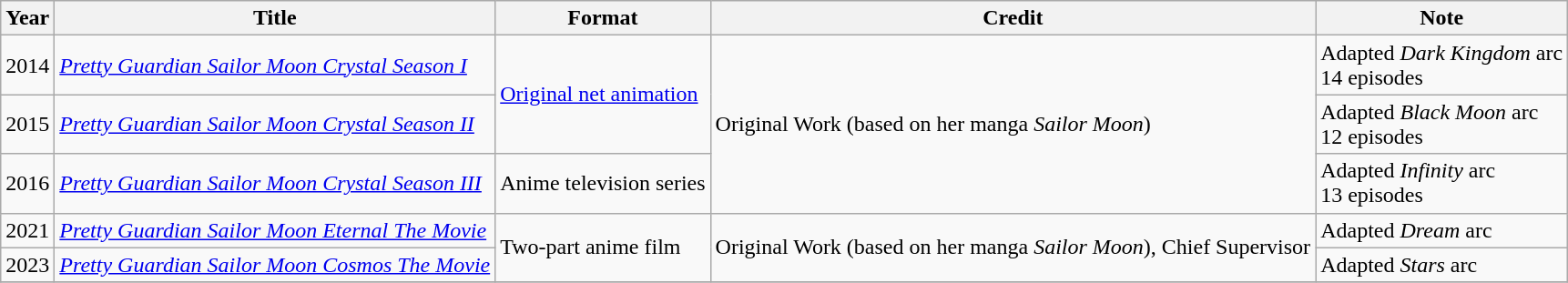<table class="wikitable">
<tr>
<th>Year</th>
<th>Title</th>
<th>Format</th>
<th>Credit</th>
<th>Note</th>
</tr>
<tr>
<td>2014</td>
<td><em><a href='#'>Pretty Guardian Sailor Moon Crystal Season I</a></em></td>
<td rowspan="2"><a href='#'>Original net animation</a></td>
<td rowspan="3">Original Work (based on her manga <em>Sailor Moon</em>)</td>
<td>Adapted <em>Dark Kingdom</em> arc<br>14 episodes</td>
</tr>
<tr>
<td>2015</td>
<td><em><a href='#'>Pretty Guardian Sailor Moon Crystal Season II</a></em></td>
<td>Adapted <em>Black Moon</em> arc<br>12 episodes</td>
</tr>
<tr>
<td>2016</td>
<td><em><a href='#'>Pretty Guardian Sailor Moon Crystal Season III</a></em></td>
<td>Anime television series</td>
<td>Adapted <em>Infinity</em> arc<br>13 episodes</td>
</tr>
<tr>
<td>2021</td>
<td><em><a href='#'>Pretty Guardian Sailor Moon Eternal The Movie</a></em></td>
<td rowspan="2">Two-part anime film</td>
<td rowspan="2">Original Work (based on her manga <em>Sailor Moon</em>), Chief Supervisor</td>
<td>Adapted <em>Dream</em> arc</td>
</tr>
<tr>
<td>2023</td>
<td><em><a href='#'>Pretty Guardian Sailor Moon Cosmos The Movie</a></em></td>
<td>Adapted <em>Stars</em> arc</td>
</tr>
<tr>
</tr>
</table>
